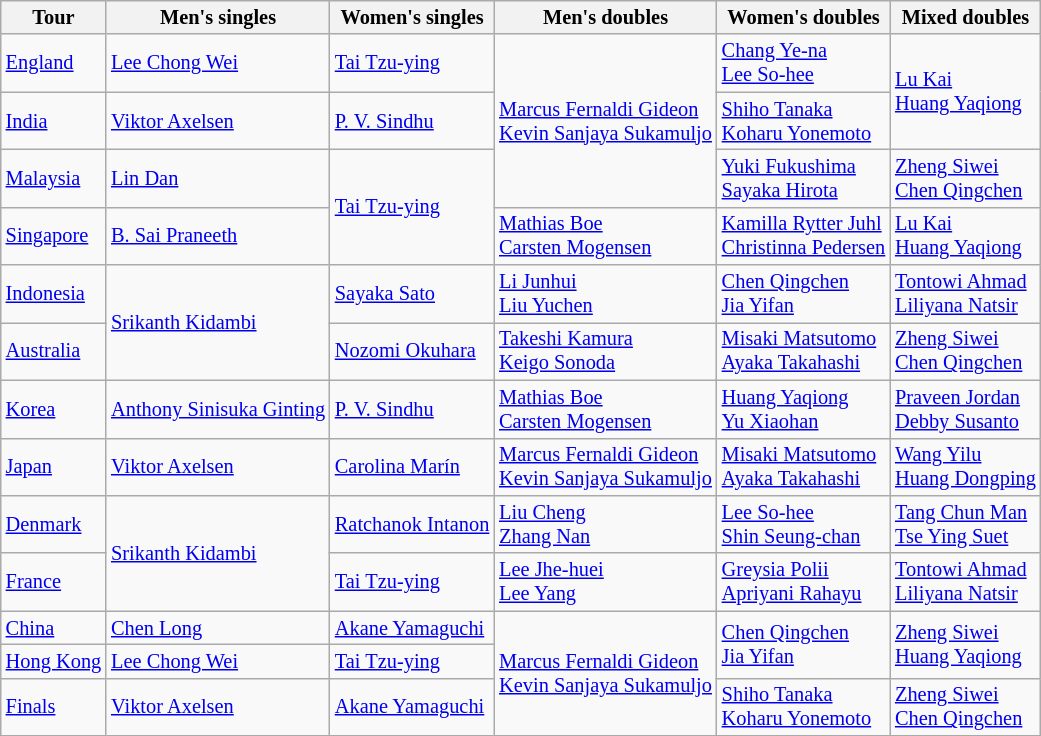<table class=wikitable style="font-size:85%">
<tr>
<th>Tour</th>
<th>Men's singles</th>
<th>Women's singles</th>
<th>Men's doubles</th>
<th>Women's doubles</th>
<th>Mixed doubles</th>
</tr>
<tr>
<td> <a href='#'>England</a></td>
<td> <a href='#'>Lee Chong Wei</a></td>
<td> <a href='#'>Tai Tzu-ying</a></td>
<td rowspan="3"> <a href='#'>Marcus Fernaldi Gideon</a> <br> <a href='#'>Kevin Sanjaya Sukamuljo</a></td>
<td> <a href='#'>Chang Ye-na</a>  <br> <a href='#'>Lee So-hee</a></td>
<td rowspan="2"> <a href='#'>Lu Kai</a> <br> <a href='#'>Huang Yaqiong</a></td>
</tr>
<tr>
<td> <a href='#'>India</a></td>
<td> <a href='#'>Viktor Axelsen</a></td>
<td> <a href='#'>P. V. Sindhu</a></td>
<td> <a href='#'>Shiho Tanaka</a><br> <a href='#'>Koharu Yonemoto</a></td>
</tr>
<tr>
<td> <a href='#'>Malaysia</a></td>
<td> <a href='#'>Lin Dan</a></td>
<td rowspan="2"> <a href='#'>Tai Tzu-ying</a></td>
<td> <a href='#'>Yuki Fukushima</a> <br> <a href='#'>Sayaka Hirota</a></td>
<td> <a href='#'>Zheng Siwei</a> <br> <a href='#'>Chen Qingchen</a></td>
</tr>
<tr>
<td> <a href='#'>Singapore</a></td>
<td> <a href='#'>B. Sai Praneeth</a></td>
<td> <a href='#'>Mathias Boe</a> <br>  <a href='#'>Carsten Mogensen</a></td>
<td> <a href='#'>Kamilla Rytter Juhl</a> <br> <a href='#'>Christinna Pedersen</a></td>
<td> <a href='#'>Lu Kai</a> <br> <a href='#'>Huang Yaqiong</a></td>
</tr>
<tr>
<td> <a href='#'>Indonesia</a></td>
<td rowspan="2"> <a href='#'>Srikanth Kidambi</a></td>
<td> <a href='#'>Sayaka Sato</a></td>
<td> <a href='#'>Li Junhui</a> <br> <a href='#'>Liu Yuchen</a></td>
<td> <a href='#'>Chen Qingchen</a> <br> <a href='#'>Jia Yifan</a></td>
<td> <a href='#'>Tontowi Ahmad</a><br> <a href='#'>Liliyana Natsir</a></td>
</tr>
<tr>
<td> <a href='#'>Australia</a></td>
<td> <a href='#'>Nozomi Okuhara</a></td>
<td><a href='#'>Takeshi Kamura</a> <br> <a href='#'>Keigo Sonoda</a></td>
<td> <a href='#'>Misaki Matsutomo</a> <br> <a href='#'>Ayaka Takahashi</a></td>
<td> <a href='#'>Zheng Siwei</a> <br> <a href='#'>Chen Qingchen</a></td>
</tr>
<tr>
<td> <a href='#'>Korea</a></td>
<td> <a href='#'>Anthony Sinisuka Ginting</a></td>
<td> <a href='#'>P. V. Sindhu</a></td>
<td> <a href='#'>Mathias Boe</a> <br>  <a href='#'>Carsten Mogensen</a></td>
<td> <a href='#'>Huang Yaqiong</a> <br> <a href='#'>Yu Xiaohan</a></td>
<td> <a href='#'>Praveen Jordan</a> <br> <a href='#'>Debby Susanto</a></td>
</tr>
<tr>
<td> <a href='#'>Japan</a></td>
<td> <a href='#'>Viktor Axelsen</a></td>
<td> <a href='#'>Carolina Marín</a></td>
<td> <a href='#'>Marcus Fernaldi Gideon</a> <br> <a href='#'>Kevin Sanjaya Sukamuljo</a></td>
<td> <a href='#'>Misaki Matsutomo</a> <br> <a href='#'>Ayaka Takahashi</a></td>
<td> <a href='#'>Wang Yilu</a> <br> <a href='#'>Huang Dongping</a></td>
</tr>
<tr>
<td> <a href='#'>Denmark</a></td>
<td rowspan="2"> <a href='#'>Srikanth Kidambi</a></td>
<td> <a href='#'>Ratchanok Intanon</a></td>
<td> <a href='#'>Liu Cheng</a> <br> <a href='#'>Zhang Nan</a></td>
<td> <a href='#'>Lee So-hee</a> <br> <a href='#'>Shin Seung-chan</a></td>
<td> <a href='#'>Tang Chun Man</a> <br> <a href='#'>Tse Ying Suet</a></td>
</tr>
<tr>
<td> <a href='#'>France</a></td>
<td> <a href='#'>Tai Tzu-ying</a></td>
<td> <a href='#'>Lee Jhe-huei</a> <br> <a href='#'>Lee Yang</a></td>
<td> <a href='#'>Greysia Polii</a> <br> <a href='#'>Apriyani Rahayu</a></td>
<td> <a href='#'>Tontowi Ahmad</a> <br> <a href='#'>Liliyana Natsir</a></td>
</tr>
<tr>
<td> <a href='#'>China</a></td>
<td> <a href='#'>Chen Long</a></td>
<td> <a href='#'>Akane Yamaguchi</a></td>
<td rowspan="3"> <a href='#'>Marcus Fernaldi Gideon</a> <br> <a href='#'>Kevin Sanjaya Sukamuljo</a></td>
<td rowspan="2"> <a href='#'>Chen Qingchen</a> <br> <a href='#'>Jia Yifan</a></td>
<td rowspan="2"> <a href='#'>Zheng Siwei</a> <br> <a href='#'>Huang Yaqiong</a></td>
</tr>
<tr>
<td> <a href='#'>Hong Kong</a></td>
<td> <a href='#'>Lee Chong Wei</a></td>
<td> <a href='#'>Tai Tzu-ying</a></td>
</tr>
<tr>
<td> <a href='#'>Finals</a></td>
<td> <a href='#'>Viktor Axelsen</a></td>
<td> <a href='#'>Akane Yamaguchi</a></td>
<td> <a href='#'>Shiho Tanaka</a> <br> <a href='#'>Koharu Yonemoto</a></td>
<td> <a href='#'>Zheng Siwei</a> <br> <a href='#'>Chen Qingchen</a></td>
</tr>
</table>
